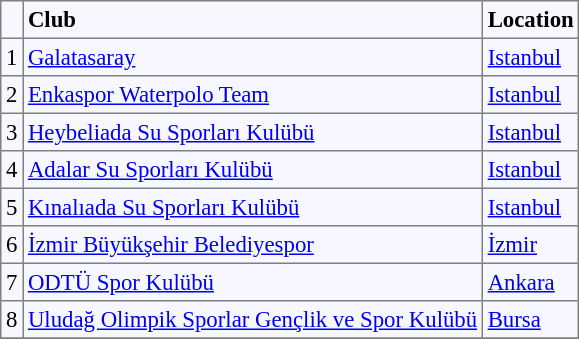<table bgcolor="#f7f8ff" cellpadding="3" cellspacing="0" border="1" style="font-size: 95%; border: gray solid 1px; border-collapse: collapse;">
<tr>
<td></td>
<td><strong>Club</strong></td>
<td><strong>Location</strong></td>
</tr>
<tr>
<td>1</td>
<td><a href='#'>Galatasaray</a></td>
<td><a href='#'>Istanbul</a></td>
</tr>
<tr>
<td>2</td>
<td><a href='#'>Enkaspor Waterpolo Team</a></td>
<td><a href='#'>Istanbul</a></td>
</tr>
<tr>
<td>3</td>
<td><a href='#'>Heybeliada Su Sporları Kulübü</a></td>
<td><a href='#'>Istanbul</a></td>
</tr>
<tr>
<td>4</td>
<td><a href='#'>Adalar Su Sporları Kulübü</a></td>
<td><a href='#'>Istanbul</a></td>
</tr>
<tr>
<td>5</td>
<td><a href='#'>Kınalıada Su Sporları Kulübü</a></td>
<td><a href='#'>Istanbul</a></td>
</tr>
<tr>
<td>6</td>
<td><a href='#'>İzmir Büyükşehir Belediyespor</a></td>
<td><a href='#'>İzmir</a></td>
</tr>
<tr>
<td>7</td>
<td><a href='#'>ODTÜ Spor Kulübü</a></td>
<td><a href='#'>Ankara</a></td>
</tr>
<tr>
<td>8</td>
<td><a href='#'>Uludağ Olimpik Sporlar Gençlik ve Spor Kulübü</a></td>
<td><a href='#'>Bursa</a></td>
</tr>
<tr>
</tr>
</table>
